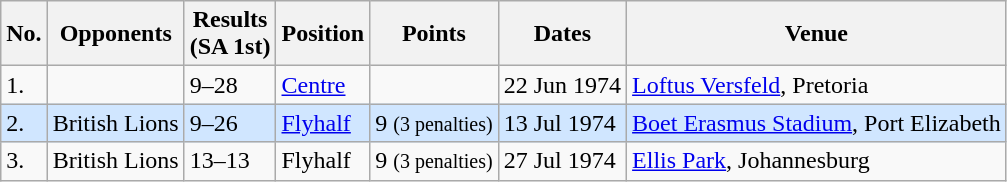<table class="wikitable sortable">
<tr>
<th>No.</th>
<th>Opponents</th>
<th>Results<br>(SA 1st)</th>
<th>Position</th>
<th>Points</th>
<th>Dates</th>
<th>Venue</th>
</tr>
<tr>
<td>1.</td>
<td></td>
<td>9–28</td>
<td><a href='#'>Centre</a></td>
<td></td>
<td>22 Jun 1974</td>
<td><a href='#'>Loftus Versfeld</a>, Pretoria</td>
</tr>
<tr style="background: #D0E6FF;">
<td>2.</td>
<td> British Lions</td>
<td>9–26</td>
<td><a href='#'>Flyhalf</a></td>
<td>9 <small>(3 penalties)</small></td>
<td>13 Jul 1974</td>
<td><a href='#'>Boet Erasmus Stadium</a>, Port Elizabeth</td>
</tr>
<tr>
<td>3.</td>
<td>  British Lions</td>
<td>13–13</td>
<td>Flyhalf</td>
<td>9 <small>(3 penalties)</small></td>
<td>27 Jul 1974</td>
<td><a href='#'>Ellis Park</a>, Johannesburg</td>
</tr>
</table>
